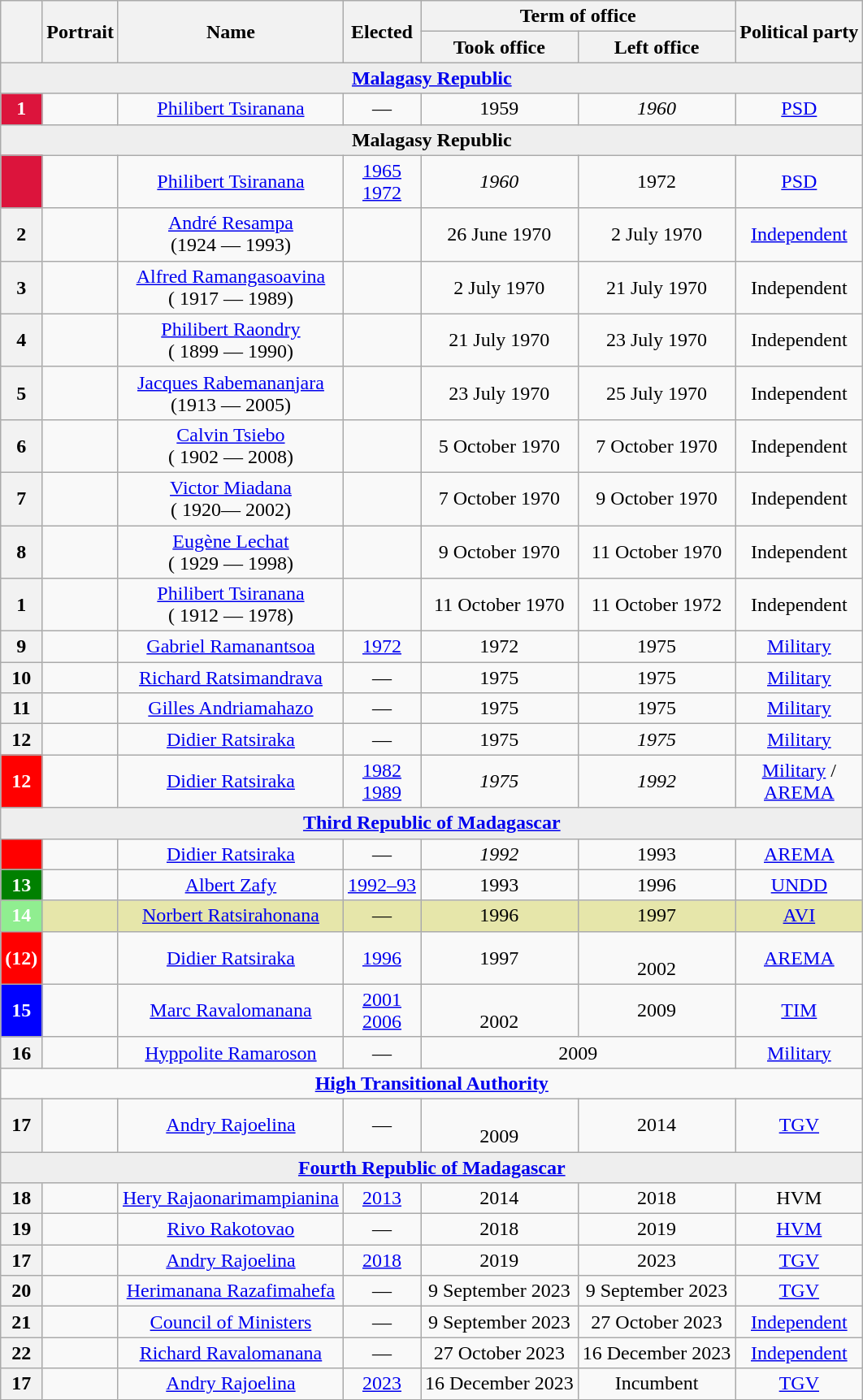<table class="wikitable" style="text-align:center">
<tr>
<th rowspan="2"></th>
<th rowspan="2">Portrait</th>
<th rowspan="2">Name<br></th>
<th rowspan="2">Elected</th>
<th colspan="2">Term of office</th>
<th rowspan="2">Political party</th>
</tr>
<tr>
<th>Took office</th>
<th>Left office</th>
</tr>
<tr bgcolor="#EEEEEE">
<td colspan="7"><strong><a href='#'>Malagasy Republic</a> </strong></td>
</tr>
<tr>
<th style="background:Crimson; color:white;">1</th>
<td></td>
<td><a href='#'>Philibert Tsiranana</a><br></td>
<td>—</td>
<td> 1959</td>
<td><em> 1960</em></td>
<td><a href='#'>PSD</a></td>
</tr>
<tr bgcolor="#EEEEEE">
<td colspan="7"><strong>Malagasy Republic </strong></td>
</tr>
<tr>
<th style="background:Crimson; color:white;"></th>
<td></td>
<td><a href='#'>Philibert Tsiranana</a><br></td>
<td><a href='#'>1965</a><br><a href='#'>1972</a></td>
<td><em> 1960</em></td>
<td> 1972<br></td>
<td><a href='#'>PSD</a></td>
</tr>
<tr>
<th>2</th>
<td></td>
<td><a href='#'>André Resampa</a><br>(1924 — 1993)</td>
<td></td>
<td>26 June 1970</td>
<td>2 July 1970</td>
<td><a href='#'>Independent</a></td>
</tr>
<tr>
<th>3</th>
<td></td>
<td><a href='#'>Alfred Ramangasoavina</a><br>( 1917 — 1989)</td>
<td></td>
<td>2 July 1970</td>
<td>21 July 1970</td>
<td>Independent</td>
</tr>
<tr>
<th>4</th>
<td></td>
<td><a href='#'>Philibert Raondry</a><br>( 1899 — 1990)</td>
<td></td>
<td>21 July 1970</td>
<td>23 July 1970</td>
<td>Independent</td>
</tr>
<tr>
<th>5</th>
<td></td>
<td><a href='#'>Jacques Rabemananjara</a><br>(1913 — 2005)</td>
<td></td>
<td>23 July 1970</td>
<td>25 July 1970</td>
<td>Independent</td>
</tr>
<tr>
<th>6</th>
<td></td>
<td><a href='#'>Calvin Tsiebo</a><br>( 1902 — 2008)</td>
<td></td>
<td>5 October 1970</td>
<td>7 October 1970</td>
<td>Independent</td>
</tr>
<tr>
<th>7</th>
<td></td>
<td><a href='#'>Victor Miadana</a><br>( 1920— 2002)</td>
<td></td>
<td>7 October 1970</td>
<td>9 October 1970</td>
<td>Independent</td>
</tr>
<tr>
<th>8</th>
<td></td>
<td><a href='#'>Eugène Lechat</a><br>( 1929 — 1998)</td>
<td></td>
<td>9 October 1970</td>
<td>11 October 1970</td>
<td>Independent</td>
</tr>
<tr>
<th>1</th>
<td></td>
<td><a href='#'>Philibert Tsiranana</a><br>( 1912 — 1978)</td>
<td></td>
<td>11 October 1970</td>
<td>11 October 1972</td>
<td>Independent</td>
</tr>
<tr>
<th>9</th>
<td></td>
<td><a href='#'>Gabriel Ramanantsoa</a><br></td>
<td><a href='#'>1972</a><br></td>
<td> 1972</td>
<td> 1975<br></td>
<td><a href='#'>Military</a></td>
</tr>
<tr>
<th>10</th>
<td></td>
<td><a href='#'>Richard Ratsimandrava</a><br></td>
<td>—</td>
<td> 1975</td>
<td> 1975<br></td>
<td><a href='#'>Military</a></td>
</tr>
<tr>
<th>11</th>
<td></td>
<td><a href='#'>Gilles Andriamahazo</a><br></td>
<td>—</td>
<td> 1975</td>
<td> 1975</td>
<td><a href='#'>Military</a></td>
</tr>
<tr>
<th>12</th>
<td></td>
<td><a href='#'>Didier Ratsiraka</a><br></td>
<td>—</td>
<td> 1975</td>
<td><em> 1975</em></td>
<td><a href='#'>Military</a></td>
</tr>
<tr>
<th style="background:Red; color:white;">12</th>
<td></td>
<td><a href='#'>Didier Ratsiraka</a><br></td>
<td><a href='#'>1982</a><br><a href='#'>1989</a></td>
<td><em> 1975</em></td>
<td><em> 1992</em></td>
<td><a href='#'>Military</a> /<br><a href='#'>AREMA</a></td>
</tr>
<tr bgcolor="#EEEEEE">
<td colspan="7"><strong><a href='#'>Third Republic of Madagascar</a></strong></td>
</tr>
<tr>
<th style="background:Red; color:white;"></th>
<td></td>
<td><a href='#'>Didier Ratsiraka</a><br></td>
<td>—</td>
<td><em> 1992</em></td>
<td> 1993</td>
<td><a href='#'>AREMA</a></td>
</tr>
<tr>
<th style="background:Green; color:white;">13</th>
<td></td>
<td><a href='#'>Albert Zafy</a><br></td>
<td><a href='#'>1992–93</a></td>
<td> 1993</td>
<td> 1996<br></td>
<td><a href='#'>UNDD</a></td>
</tr>
<tr style="background:#e6e6aa;">
<th style="background:LightGreen; color:white;">14</th>
<td></td>
<td><a href='#'>Norbert Ratsirahonana</a><br></td>
<td>—</td>
<td> 1996</td>
<td> 1997</td>
<td><a href='#'>AVI</a></td>
</tr>
<tr>
<th style="background:Red; color:white;">(12)</th>
<td></td>
<td><a href='#'>Didier Ratsiraka</a><br></td>
<td><a href='#'>1996</a></td>
<td> 1997</td>
<td><br> 2002</td>
<td><a href='#'>AREMA</a></td>
</tr>
<tr>
<th style="background:Blue; color:white;">15</th>
<td></td>
<td><a href='#'>Marc Ravalomanana</a><br></td>
<td><a href='#'>2001</a><br><a href='#'>2006</a></td>
<td><br> 2002</td>
<td> 2009<br></td>
<td><a href='#'>TIM</a></td>
</tr>
<tr>
<th>16</th>
<td></td>
<td><a href='#'>Hyppolite Ramaroson</a><br></td>
<td>—</td>
<td colspan="2"> 2009</td>
<td><a href='#'>Military</a></td>
</tr>
<tr>
<td colspan="7"><strong><a href='#'>High Transitional Authority</a></strong></td>
</tr>
<tr>
<th>17</th>
<td></td>
<td><a href='#'>Andry Rajoelina</a><br></td>
<td>—</td>
<td><br> 2009</td>
<td> 2014</td>
<td><a href='#'>TGV</a></td>
</tr>
<tr bgcolor="#EEEEEE">
<td colspan="7"><strong><a href='#'>Fourth Republic of Madagascar</a></strong></td>
</tr>
<tr>
<th>18</th>
<td></td>
<td><a href='#'>Hery Rajaonarimampianina</a><br></td>
<td><a href='#'>2013</a></td>
<td> 2014</td>
<td> 2018</td>
<td>HVM</td>
</tr>
<tr>
<th>19</th>
<td></td>
<td><a href='#'>Rivo Rakotovao</a><br></td>
<td>—</td>
<td> 2018</td>
<td> 2019</td>
<td><a href='#'>HVM</a></td>
</tr>
<tr>
<th>17</th>
<td></td>
<td><a href='#'>Andry Rajoelina</a><br></td>
<td><a href='#'>2018</a></td>
<td> 2019</td>
<td> 2023</td>
<td><a href='#'>TGV</a></td>
</tr>
<tr>
<th>20</th>
<td></td>
<td><a href='#'>Herimanana Razafimahefa</a><br></td>
<td>—</td>
<td>9 September 2023</td>
<td>9 September 2023</td>
<td><a href='#'>TGV</a></td>
</tr>
<tr>
<th>21</th>
<td></td>
<td><a href='#'>Council of Ministers</a> <br> </td>
<td>—</td>
<td>9 September 2023</td>
<td>27 October 2023</td>
<td><a href='#'>Independent</a></td>
</tr>
<tr>
<th>22</th>
<td></td>
<td><a href='#'>Richard Ravalomanana</a><br></td>
<td>—</td>
<td>27 October 2023</td>
<td>16 December 2023</td>
<td><a href='#'>Independent</a></td>
</tr>
<tr>
<th>17</th>
<td></td>
<td><a href='#'>Andry Rajoelina</a><br></td>
<td><a href='#'>2023</a></td>
<td>16 December 2023</td>
<td>Incumbent</td>
<td><a href='#'>TGV</a></td>
</tr>
</table>
